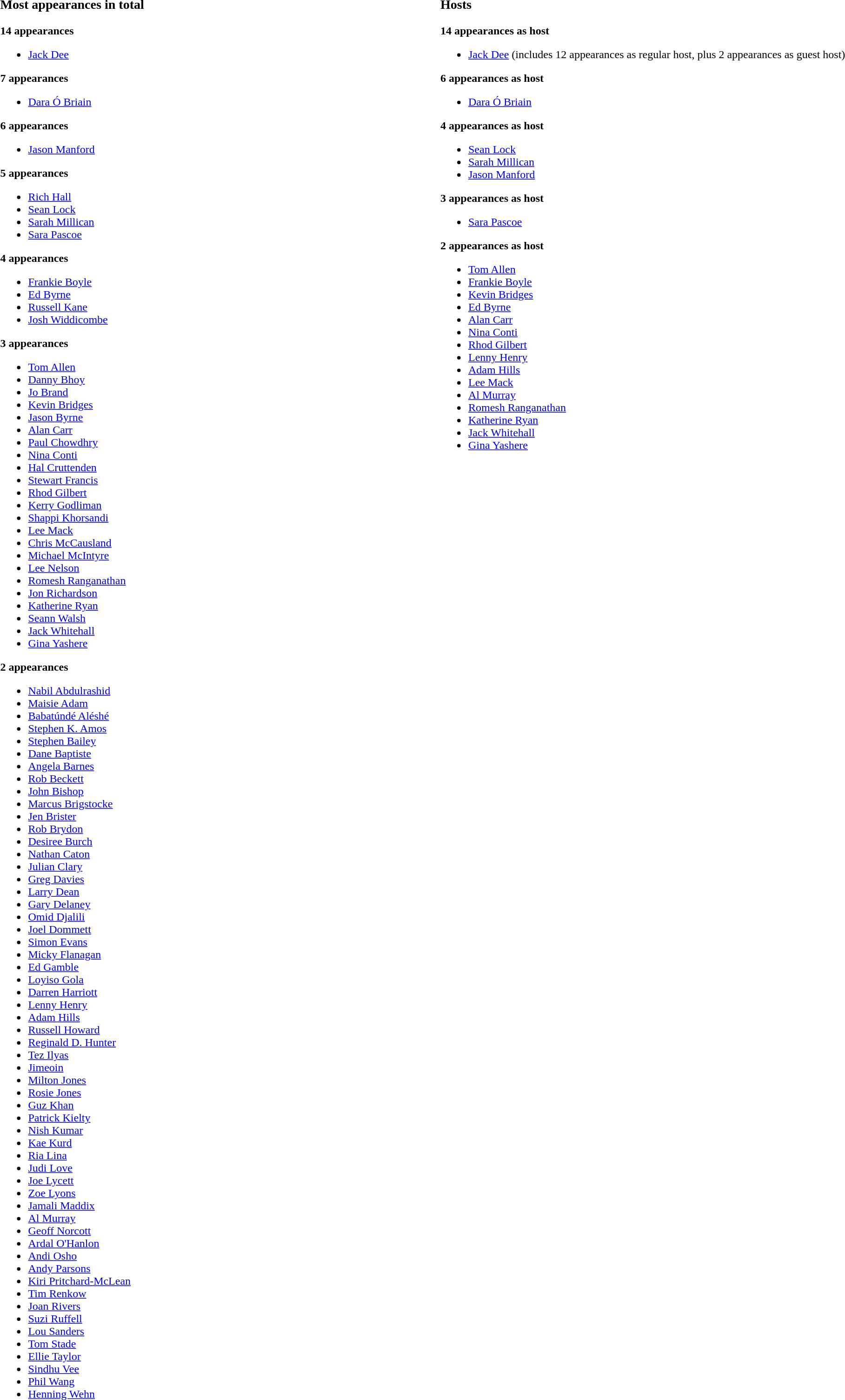<table border="0" style="width:100%;">
<tr>
<td style="width:33%; vertical-align:top;"><br><h3>Most appearances in total</h3><strong>14 appearances</strong><ul><li><a href='#'>Jack Dee</a></li></ul><strong>7 appearances</strong><ul><li><a href='#'>Dara Ó Briain</a></li></ul><strong>6 appearances</strong><ul><li><a href='#'>Jason Manford</a></li></ul><strong>5 appearances</strong><ul><li><a href='#'>Rich Hall</a></li><li><a href='#'>Sean Lock</a></li><li><a href='#'>Sarah Millican</a></li><li><a href='#'>Sara Pascoe</a></li></ul><strong>4 appearances</strong><ul><li><a href='#'>Frankie Boyle</a></li><li><a href='#'>Ed Byrne</a></li><li><a href='#'>Russell Kane</a></li><li><a href='#'>Josh Widdicombe</a></li></ul><strong>3 appearances</strong><ul><li><a href='#'>Tom Allen</a></li><li><a href='#'>Danny Bhoy</a></li><li><a href='#'>Jo Brand</a></li><li><a href='#'>Kevin Bridges</a></li><li><a href='#'>Jason Byrne</a></li><li><a href='#'>Alan Carr</a></li><li><a href='#'>Paul Chowdhry</a></li><li><a href='#'>Nina Conti</a></li><li><a href='#'>Hal Cruttenden</a></li><li><a href='#'>Stewart Francis</a></li><li><a href='#'>Rhod Gilbert</a></li><li><a href='#'>Kerry Godliman</a></li><li><a href='#'>Shappi Khorsandi</a></li><li><a href='#'>Lee Mack</a></li><li><a href='#'>Chris McCausland</a></li><li><a href='#'>Michael McIntyre</a></li><li><a href='#'>Lee Nelson</a></li><li><a href='#'>Romesh Ranganathan</a></li><li><a href='#'>Jon Richardson</a></li><li><a href='#'>Katherine Ryan</a></li><li><a href='#'>Seann Walsh</a></li><li><a href='#'>Jack Whitehall</a></li><li><a href='#'>Gina Yashere</a></li></ul><strong>2 appearances</strong><ul><li><a href='#'>Nabil Abdulrashid</a></li><li><a href='#'>Maisie Adam</a></li><li><a href='#'>Babatúndé Aléshé</a></li><li><a href='#'>Stephen K. Amos</a></li><li><a href='#'>Stephen Bailey</a></li><li><a href='#'>Dane Baptiste</a></li><li><a href='#'>Angela Barnes</a></li><li><a href='#'>Rob Beckett</a></li><li><a href='#'>John Bishop</a></li><li><a href='#'>Marcus Brigstocke</a></li><li><a href='#'>Jen Brister</a></li><li><a href='#'>Rob Brydon</a></li><li><a href='#'>Desiree Burch</a></li><li><a href='#'>Nathan Caton</a></li><li><a href='#'>Julian Clary</a></li><li><a href='#'>Greg Davies</a></li><li><a href='#'>Larry Dean</a></li><li><a href='#'>Gary Delaney</a></li><li><a href='#'>Omid Djalili</a></li><li><a href='#'>Joel Dommett</a></li><li><a href='#'>Simon Evans</a></li><li><a href='#'>Micky Flanagan</a></li><li><a href='#'>Ed Gamble</a></li><li><a href='#'>Loyiso Gola</a></li><li><a href='#'>Darren Harriott</a></li><li><a href='#'>Lenny Henry</a></li><li><a href='#'>Adam Hills</a></li><li><a href='#'>Russell Howard</a></li><li><a href='#'>Reginald D. Hunter</a></li><li><a href='#'>Tez Ilyas</a></li><li><a href='#'>Jimeoin</a></li><li><a href='#'>Milton Jones</a></li><li><a href='#'>Rosie Jones</a></li><li><a href='#'>Guz Khan</a></li><li><a href='#'>Patrick Kielty</a></li><li><a href='#'>Nish Kumar</a></li><li><a href='#'>Kae Kurd</a></li><li><a href='#'>Ria Lina</a></li><li><a href='#'>Judi Love</a></li><li><a href='#'>Joe Lycett</a></li><li><a href='#'>Zoe Lyons</a></li><li><a href='#'>Jamali Maddix</a></li><li><a href='#'>Al Murray</a></li><li><a href='#'>Geoff Norcott</a></li><li><a href='#'>Ardal O'Hanlon</a></li><li><a href='#'>Andi Osho</a></li><li><a href='#'>Andy Parsons</a></li><li><a href='#'>Kiri Pritchard-McLean</a></li><li><a href='#'>Tim Renkow</a></li><li><a href='#'>Joan Rivers</a></li><li><a href='#'>Suzi Ruffell</a></li><li><a href='#'>Lou Sanders</a></li><li><a href='#'>Tom Stade</a></li><li><a href='#'>Ellie Taylor</a></li><li><a href='#'>Sindhu Vee</a></li><li><a href='#'>Phil Wang</a></li><li><a href='#'>Henning Wehn</a></li></ul></td>
<td style="width:33%; vertical-align:top;"><br><h3>Hosts</h3><strong>14 appearances as host</strong><ul><li><a href='#'>Jack Dee</a> (includes 12 appearances as regular host, plus 2 appearances as guest host)</li></ul><strong>6 appearances as host</strong><ul><li><a href='#'>Dara Ó Briain</a></li></ul><strong>4 appearances as host</strong><ul><li><a href='#'>Sean Lock</a></li><li><a href='#'>Sarah Millican</a></li><li><a href='#'>Jason Manford</a></li></ul><strong>3 appearances as host</strong><ul><li><a href='#'>Sara Pascoe</a></li></ul><strong>2 appearances as host</strong><ul><li><a href='#'>Tom Allen</a></li><li><a href='#'>Frankie Boyle</a></li><li><a href='#'>Kevin Bridges</a></li><li><a href='#'>Ed Byrne</a></li><li><a href='#'>Alan Carr</a></li><li><a href='#'>Nina Conti</a></li><li><a href='#'>Rhod Gilbert</a></li><li><a href='#'>Lenny Henry</a></li><li><a href='#'>Adam Hills</a></li><li><a href='#'>Lee Mack</a></li><li><a href='#'>Al Murray</a></li><li><a href='#'>Romesh Ranganathan</a></li><li><a href='#'>Katherine Ryan</a></li><li><a href='#'>Jack Whitehall</a></li><li><a href='#'>Gina Yashere</a></li></ul></td>
</tr>
</table>
